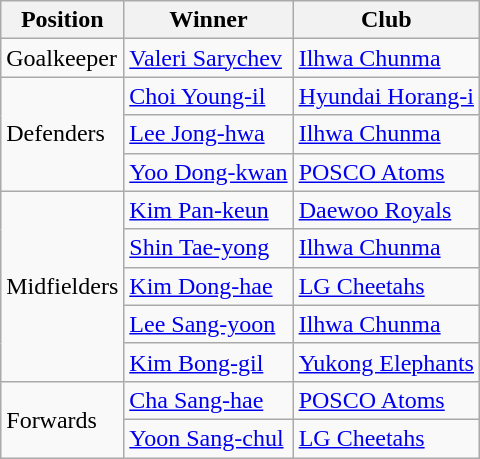<table class="wikitable">
<tr>
<th>Position</th>
<th>Winner</th>
<th>Club</th>
</tr>
<tr>
<td>Goalkeeper</td>
<td> <a href='#'>Valeri Sarychev</a></td>
<td><a href='#'>Ilhwa Chunma</a></td>
</tr>
<tr>
<td rowspan="3">Defenders</td>
<td> <a href='#'>Choi Young-il</a></td>
<td><a href='#'>Hyundai Horang-i</a></td>
</tr>
<tr>
<td> <a href='#'>Lee Jong-hwa</a></td>
<td><a href='#'>Ilhwa Chunma</a></td>
</tr>
<tr>
<td> <a href='#'>Yoo Dong-kwan</a></td>
<td><a href='#'>POSCO Atoms</a></td>
</tr>
<tr>
<td rowspan="5">Midfielders</td>
<td> <a href='#'>Kim Pan-keun</a></td>
<td><a href='#'>Daewoo Royals</a></td>
</tr>
<tr>
<td> <a href='#'>Shin Tae-yong</a></td>
<td><a href='#'>Ilhwa Chunma</a></td>
</tr>
<tr>
<td> <a href='#'>Kim Dong-hae</a></td>
<td><a href='#'>LG Cheetahs</a></td>
</tr>
<tr>
<td> <a href='#'>Lee Sang-yoon</a></td>
<td><a href='#'>Ilhwa Chunma</a></td>
</tr>
<tr>
<td> <a href='#'>Kim Bong-gil</a></td>
<td><a href='#'>Yukong Elephants</a></td>
</tr>
<tr>
<td rowspan="2">Forwards</td>
<td> <a href='#'>Cha Sang-hae</a></td>
<td><a href='#'>POSCO Atoms</a></td>
</tr>
<tr>
<td> <a href='#'>Yoon Sang-chul</a></td>
<td><a href='#'>LG Cheetahs</a></td>
</tr>
</table>
